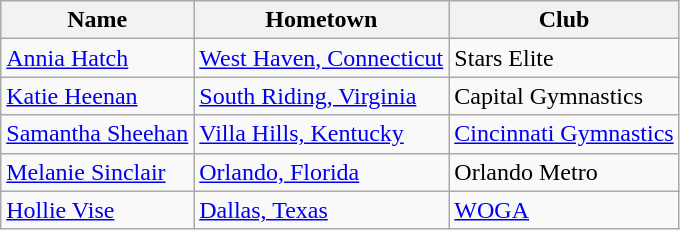<table class="wikitable">
<tr>
<th>Name</th>
<th>Hometown</th>
<th>Club</th>
</tr>
<tr>
<td><a href='#'>Annia Hatch</a></td>
<td><a href='#'>West Haven, Connecticut</a></td>
<td>Stars Elite</td>
</tr>
<tr>
<td><a href='#'>Katie Heenan</a></td>
<td><a href='#'>South Riding, Virginia</a></td>
<td>Capital Gymnastics</td>
</tr>
<tr>
<td><a href='#'>Samantha Sheehan</a></td>
<td><a href='#'>Villa Hills, Kentucky</a></td>
<td><a href='#'>Cincinnati Gymnastics</a></td>
</tr>
<tr>
<td><a href='#'>Melanie Sinclair</a></td>
<td><a href='#'>Orlando, Florida</a></td>
<td>Orlando Metro</td>
</tr>
<tr>
<td><a href='#'>Hollie Vise</a></td>
<td><a href='#'>Dallas, Texas</a></td>
<td><a href='#'>WOGA</a></td>
</tr>
</table>
